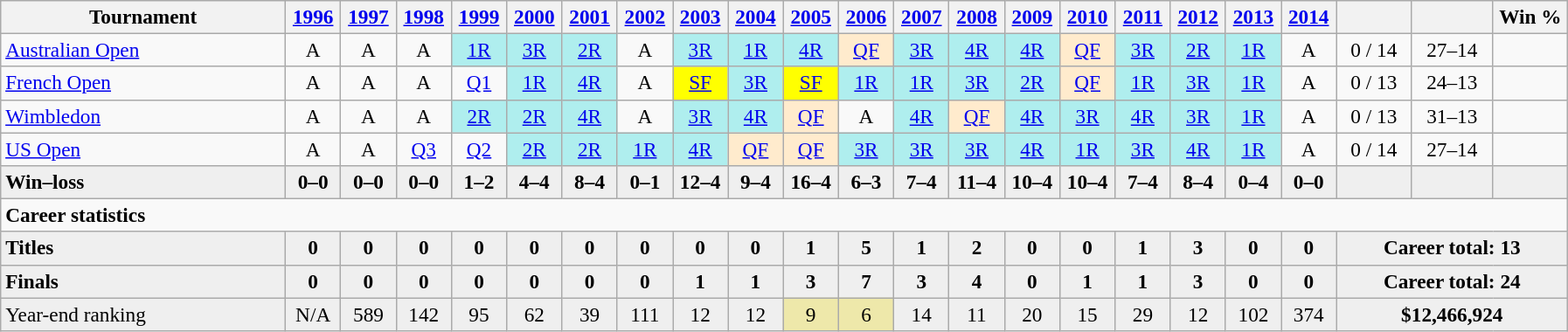<table class="wikitable nowrap" style="text-align:center; font-size:97%">
<tr>
<th style="width:210px;">Tournament</th>
<th style="width:35px"><a href='#'>1996</a></th>
<th style="width:35px"><a href='#'>1997</a></th>
<th style="width:35px"><a href='#'>1998</a></th>
<th style="width:35px"><a href='#'>1999</a></th>
<th style="width:35px"><a href='#'>2000</a></th>
<th style="width:35px"><a href='#'>2001</a></th>
<th style="width:35px"><a href='#'>2002</a></th>
<th style="width:35px"><a href='#'>2003</a></th>
<th style="width:35px"><a href='#'>2004</a></th>
<th style="width:35px"><a href='#'>2005</a></th>
<th style="width:35px"><a href='#'>2006</a></th>
<th style="width:35px"><a href='#'>2007</a></th>
<th style="width:35px"><a href='#'>2008</a></th>
<th style="width:35px"><a href='#'>2009</a></th>
<th style="width:35px"><a href='#'>2010</a></th>
<th style="width:35px"><a href='#'>2011</a></th>
<th style="width:35px"><a href='#'>2012</a></th>
<th style="width:35px"><a href='#'>2013</a></th>
<th style="width:35px"><a href='#'>2014</a></th>
<th style="width:50px;"></th>
<th style="width:55px;"></th>
<th style="width:50px;">Win %</th>
</tr>
<tr>
<td align=left><a href='#'>Australian Open</a></td>
<td>A</td>
<td>A</td>
<td>A</td>
<td bgcolor=afeeee><a href='#'>1R</a></td>
<td bgcolor=afeeee><a href='#'>3R</a></td>
<td bgcolor=afeeee><a href='#'>2R</a></td>
<td>A</td>
<td bgcolor=afeeee><a href='#'>3R</a></td>
<td bgcolor=afeeee><a href='#'>1R</a></td>
<td bgcolor=afeeee><a href='#'>4R</a></td>
<td bgcolor=ffebcd><a href='#'>QF</a></td>
<td bgcolor=afeeee><a href='#'>3R</a></td>
<td bgcolor=afeeee><a href='#'>4R</a></td>
<td bgcolor=afeeee><a href='#'>4R</a></td>
<td bgcolor=ffebcd><a href='#'>QF</a></td>
<td bgcolor=afeeee><a href='#'>3R</a></td>
<td bgcolor=afeeee><a href='#'>2R</a></td>
<td bgcolor=afeeee><a href='#'>1R</a></td>
<td>A</td>
<td>0 / 14</td>
<td>27–14</td>
<td></td>
</tr>
<tr>
<td align=left><a href='#'>French Open</a></td>
<td>A</td>
<td>A</td>
<td>A</td>
<td><a href='#'>Q1</a></td>
<td bgcolor=afeeee><a href='#'>1R</a></td>
<td bgcolor=afeeee><a href='#'>4R</a></td>
<td>A</td>
<td bgcolor=yellow><a href='#'>SF</a></td>
<td bgcolor=afeeee><a href='#'>3R</a></td>
<td bgcolor=yellow><a href='#'>SF</a></td>
<td bgcolor=afeeee><a href='#'>1R</a></td>
<td bgcolor=afeeee><a href='#'>1R</a></td>
<td bgcolor=afeeee><a href='#'>3R</a></td>
<td bgcolor=afeeee><a href='#'>2R</a></td>
<td bgcolor=ffebcd><a href='#'>QF</a></td>
<td bgcolor=afeeee><a href='#'>1R</a></td>
<td bgcolor=afeeee><a href='#'>3R</a></td>
<td bgcolor=afeeee><a href='#'>1R</a></td>
<td>A</td>
<td>0 / 13</td>
<td>24–13</td>
<td></td>
</tr>
<tr>
<td align=left><a href='#'>Wimbledon</a></td>
<td>A</td>
<td>A</td>
<td>A</td>
<td bgcolor=afeeee><a href='#'>2R</a></td>
<td bgcolor=afeeee><a href='#'>2R</a></td>
<td bgcolor=afeeee><a href='#'>4R</a></td>
<td>A</td>
<td bgcolor=afeeee><a href='#'>3R</a></td>
<td bgcolor=afeeee><a href='#'>4R</a></td>
<td bgcolor=ffebcd><a href='#'>QF</a></td>
<td>A</td>
<td bgcolor=afeeee><a href='#'>4R</a></td>
<td bgcolor=ffebcd><a href='#'>QF</a></td>
<td bgcolor=afeeee><a href='#'>4R</a></td>
<td bgcolor=afeeee><a href='#'>3R</a></td>
<td bgcolor=afeeee><a href='#'>4R</a></td>
<td bgcolor=afeeee><a href='#'>3R</a></td>
<td bgcolor=afeeee><a href='#'>1R</a></td>
<td>A</td>
<td>0 / 13</td>
<td>31–13</td>
<td></td>
</tr>
<tr>
<td align=left><a href='#'>US Open</a></td>
<td>A</td>
<td>A</td>
<td><a href='#'>Q3</a></td>
<td><a href='#'>Q2</a></td>
<td bgcolor=afeeee><a href='#'>2R</a></td>
<td bgcolor=afeeee><a href='#'>2R</a></td>
<td bgcolor=afeeee><a href='#'>1R</a></td>
<td bgcolor=afeeee><a href='#'>4R</a></td>
<td bgcolor=ffebcd><a href='#'>QF</a></td>
<td bgcolor=ffebcd><a href='#'>QF</a></td>
<td bgcolor=afeeee><a href='#'>3R</a></td>
<td bgcolor=afeeee><a href='#'>3R</a></td>
<td bgcolor=afeeee><a href='#'>3R</a></td>
<td bgcolor=afeeee><a href='#'>4R</a></td>
<td bgcolor=afeeee><a href='#'>1R</a></td>
<td bgcolor=afeeee><a href='#'>3R</a></td>
<td bgcolor=afeeee><a href='#'>4R</a></td>
<td bgcolor=afeeee><a href='#'>1R</a></td>
<td>A</td>
<td>0 / 14</td>
<td>27–14</td>
<td></td>
</tr>
<tr style="font-weight:bold; background:#efefef;">
<td bgcolor="#EFEFEF" align="left">Win–loss</td>
<td>0–0</td>
<td>0–0</td>
<td>0–0</td>
<td>1–2</td>
<td>4–4</td>
<td>8–4</td>
<td>0–1</td>
<td>12–4</td>
<td>9–4</td>
<td>16–4</td>
<td>6–3</td>
<td>7–4</td>
<td>11–4</td>
<td>10–4</td>
<td>10–4</td>
<td>7–4</td>
<td>8–4</td>
<td>0–4</td>
<td>0–0</td>
<td></td>
<td></td>
<td></td>
</tr>
<tr>
<td colspan="23" style="text-align:left;"><strong>Career statistics</strong></td>
</tr>
<tr style="font-weight:bold; background:#efefef;">
<td style="text-align:left">Titles</td>
<td>0</td>
<td>0</td>
<td>0</td>
<td>0</td>
<td>0</td>
<td>0</td>
<td>0</td>
<td>0</td>
<td>0</td>
<td>1</td>
<td>5</td>
<td>1</td>
<td>2</td>
<td>0</td>
<td>0</td>
<td>1</td>
<td>3</td>
<td>0</td>
<td>0</td>
<td colspan="3">Career total: 13</td>
</tr>
<tr style="font-weight:bold; background:#efefef;">
<td style="text-align:left">Finals</td>
<td>0</td>
<td>0</td>
<td>0</td>
<td>0</td>
<td>0</td>
<td>0</td>
<td>0</td>
<td>1</td>
<td>1</td>
<td>3</td>
<td>7</td>
<td>3</td>
<td>4</td>
<td>0</td>
<td>1</td>
<td>1</td>
<td>3</td>
<td>0</td>
<td>0</td>
<td colspan="3">Career total: 24</td>
</tr>
<tr style="background:#efefef;">
<td align="left">Year-end ranking</td>
<td>N/A</td>
<td>589</td>
<td>142</td>
<td>95</td>
<td>62</td>
<td>39</td>
<td>111</td>
<td>12</td>
<td>12</td>
<td bgcolor="EEE8AA">9</td>
<td bgcolor="EEE8AA">6</td>
<td>14</td>
<td>11</td>
<td>20</td>
<td>15</td>
<td>29</td>
<td>12</td>
<td>102</td>
<td>374</td>
<td colspan="3"><strong>$12,466,924</strong></td>
</tr>
</table>
